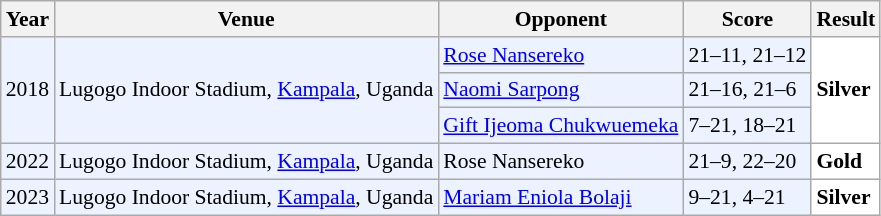<table class="sortable wikitable" style="font-size: 90%;">
<tr>
<th>Year</th>
<th>Venue</th>
<th>Opponent</th>
<th>Score</th>
<th>Result</th>
</tr>
<tr style="background:#ECF2FF">
<td rowspan="3" align="center">2018</td>
<td rowspan="3" align="left">Lugogo Indoor Stadium, <a href='#'>Kampala</a>, Uganda</td>
<td> <a href='#'>Rose Nansereko</a></td>
<td>21–11, 21–12</td>
<td rowspan="3" style="text-align:left; background:white"> <strong>Silver</strong></td>
</tr>
<tr style="background:#ECF2FF">
<td> <a href='#'>Naomi Sarpong</a></td>
<td>21–16, 21–6</td>
</tr>
<tr style="background:#ECF2FF">
<td> <a href='#'>Gift Ijeoma Chukwuemeka</a></td>
<td>7–21, 18–21</td>
</tr>
<tr style="background:#ECF2FF">
<td align="center">2022</td>
<td align="left">Lugogo Indoor Stadium, <a href='#'>Kampala</a>, Uganda</td>
<td align="left"> Rose Nansereko</td>
<td align="left">21–9, 22–20</td>
<td style="text-align:left; background:white"> <strong>Gold</strong></td>
</tr>
<tr style="background:#ECF2FF">
<td align="center">2023</td>
<td align="left">Lugogo Indoor Stadium, <a href='#'>Kampala</a>, Uganda</td>
<td align="left"> <a href='#'>Mariam Eniola Bolaji</a></td>
<td align="left">9–21, 4–21</td>
<td style="text-align:left; background:white"> <strong>Silver</strong></td>
</tr>
</table>
